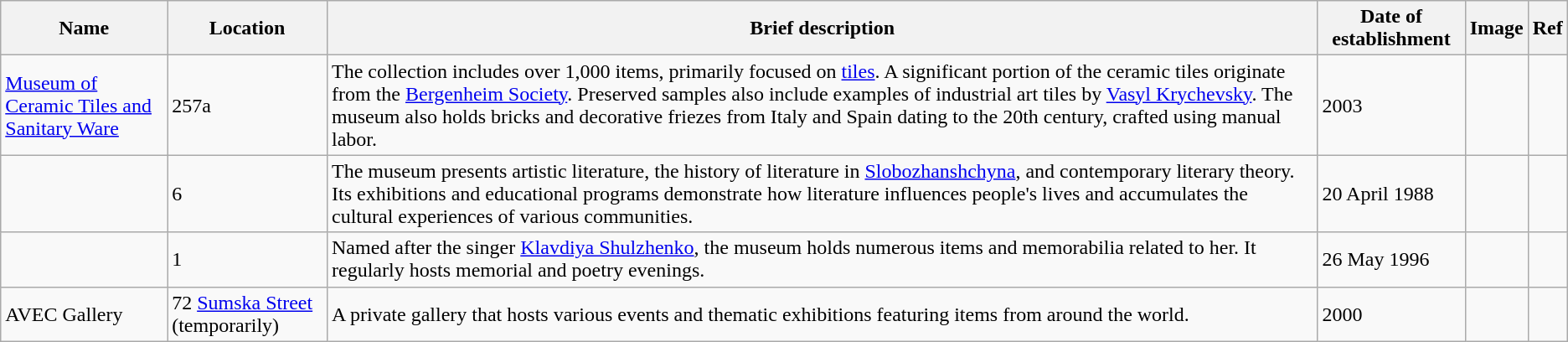<table class="wikitable">
<tr>
<th>Name</th>
<th>Location</th>
<th>Brief description</th>
<th>Date of establishment</th>
<th>Image</th>
<th>Ref</th>
</tr>
<tr>
<td><a href='#'>Museum of Ceramic Tiles and Sanitary Ware</a></td>
<td>257a </td>
<td>The collection includes over 1,000 items, primarily focused on <a href='#'>tiles</a>. A significant portion of the ceramic tiles originate from the <a href='#'>Bergenheim Society</a>. Preserved samples also include examples of industrial art tiles by <a href='#'>Vasyl Krychevsky</a>. The museum also holds bricks and decorative friezes from Italy and Spain dating to the 20th century, crafted using manual labor.</td>
<td>2003</td>
<td></td>
<td></td>
</tr>
<tr>
<td></td>
<td>6 </td>
<td>The museum presents artistic literature, the history of literature in <a href='#'>Slobozhanshchyna</a>, and contemporary literary theory. Its exhibitions and educational programs demonstrate how literature influences people's lives and accumulates the cultural experiences of various communities.</td>
<td>20 April 1988</td>
<td></td>
<td></td>
</tr>
<tr>
<td></td>
<td>1 </td>
<td>Named after the singer <a href='#'>Klavdiya Shulzhenko</a>, the museum holds numerous items and memorabilia related to her. It regularly hosts memorial and poetry evenings.</td>
<td>26 May 1996</td>
<td></td>
<td></td>
</tr>
<tr>
<td>AVEC Gallery</td>
<td>72 <a href='#'>Sumska Street</a> (temporarily)</td>
<td>A private gallery that hosts various events and thematic exhibitions featuring items from around the world.</td>
<td>2000</td>
<td></td>
<td></td>
</tr>
</table>
